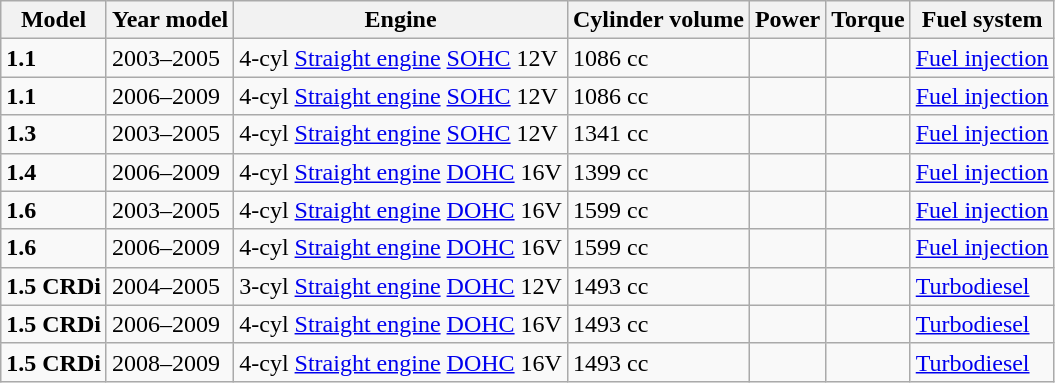<table class="wikitable">
<tr>
<th>Model</th>
<th>Year model</th>
<th>Engine</th>
<th>Cylinder volume</th>
<th>Power</th>
<th>Torque</th>
<th>Fuel system</th>
</tr>
<tr>
<td><strong>1.1</strong></td>
<td>2003–2005</td>
<td>4-cyl <a href='#'>Straight engine</a> <a href='#'>SOHC</a> 12V</td>
<td>1086 cc</td>
<td></td>
<td></td>
<td><a href='#'>Fuel injection</a></td>
</tr>
<tr>
<td><strong>1.1</strong></td>
<td>2006–2009</td>
<td>4-cyl <a href='#'>Straight engine</a> <a href='#'>SOHC</a> 12V</td>
<td>1086 cc</td>
<td></td>
<td></td>
<td><a href='#'>Fuel injection</a></td>
</tr>
<tr>
<td><strong>1.3</strong></td>
<td>2003–2005</td>
<td>4-cyl <a href='#'>Straight engine</a> <a href='#'>SOHC</a> 12V</td>
<td>1341 cc</td>
<td></td>
<td></td>
<td><a href='#'>Fuel injection</a></td>
</tr>
<tr>
<td><strong>1.4</strong></td>
<td>2006–2009</td>
<td>4-cyl <a href='#'>Straight engine</a> <a href='#'>DOHC</a> 16V</td>
<td>1399 cc</td>
<td></td>
<td></td>
<td><a href='#'>Fuel injection</a></td>
</tr>
<tr>
<td><strong>1.6</strong></td>
<td>2003–2005</td>
<td>4-cyl <a href='#'>Straight engine</a> <a href='#'>DOHC</a> 16V</td>
<td>1599 cc</td>
<td></td>
<td></td>
<td><a href='#'>Fuel injection</a></td>
</tr>
<tr>
<td><strong>1.6</strong></td>
<td>2006–2009</td>
<td>4-cyl <a href='#'>Straight engine</a> <a href='#'>DOHC</a> 16V</td>
<td>1599 cc</td>
<td></td>
<td></td>
<td><a href='#'>Fuel injection</a></td>
</tr>
<tr>
<td><strong>1.5 CRDi</strong></td>
<td>2004–2005</td>
<td>3-cyl <a href='#'>Straight engine</a> <a href='#'>DOHC</a> 12V</td>
<td>1493 cc</td>
<td></td>
<td></td>
<td><a href='#'>Turbodiesel</a></td>
</tr>
<tr>
<td><strong>1.5 CRDi</strong></td>
<td>2006–2009</td>
<td>4-cyl <a href='#'>Straight engine</a> <a href='#'>DOHC</a> 16V</td>
<td>1493 cc</td>
<td></td>
<td></td>
<td><a href='#'>Turbodiesel</a></td>
</tr>
<tr>
<td><strong>1.5 CRDi</strong></td>
<td>2008–2009</td>
<td>4-cyl <a href='#'>Straight engine</a> <a href='#'>DOHC</a> 16V</td>
<td>1493 cc</td>
<td></td>
<td></td>
<td><a href='#'>Turbodiesel</a></td>
</tr>
</table>
